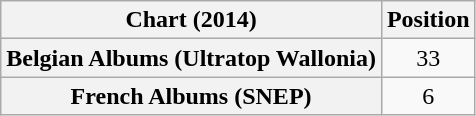<table class="wikitable sortable plainrowheaders" style="text-align:center">
<tr>
<th scope="col">Chart (2014)</th>
<th scope="col">Position</th>
</tr>
<tr>
<th scope="row">Belgian Albums (Ultratop Wallonia)</th>
<td>33</td>
</tr>
<tr>
<th scope="row">French Albums (SNEP)</th>
<td>6</td>
</tr>
</table>
